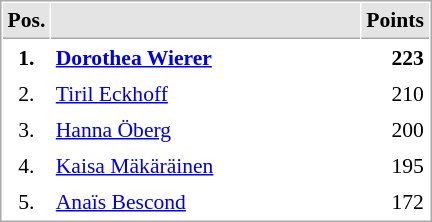<table cellspacing="1" cellpadding="3" style="border:1px solid #AAAAAA;font-size:90%">
<tr bgcolor="#E4E4E4">
<th style="border-bottom:1px solid #AAAAAA" width=10>Pos.</th>
<th style="border-bottom:1px solid #AAAAAA" width=200></th>
<th style="border-bottom:1px solid #AAAAAA" width=20>Points</th>
</tr>
<tr>
<td align="center"><strong>1.</strong></td>
<td><strong> <a href='#'>Dorothea Wierer</a></strong></td>
<td align="right"><strong>223</strong></td>
</tr>
<tr>
<td align="center">2.</td>
<td> <a href='#'>Tiril Eckhoff</a></td>
<td align="right">210</td>
</tr>
<tr>
<td align="center">3.</td>
<td> <a href='#'>Hanna Öberg</a></td>
<td align="right">200</td>
</tr>
<tr>
<td align="center">4.</td>
<td> <a href='#'>Kaisa Mäkäräinen</a></td>
<td align="right">195</td>
</tr>
<tr>
<td align="center">5.</td>
<td> <a href='#'>Anaïs Bescond</a></td>
<td align="right">172</td>
</tr>
</table>
